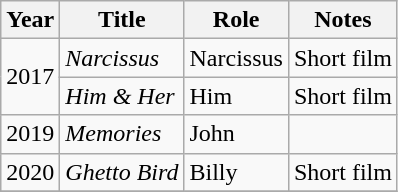<table class="wikitable sortable">
<tr>
<th>Year</th>
<th>Title</th>
<th>Role</th>
<th class="unsortable">Notes</th>
</tr>
<tr>
<td rowspan="2">2017</td>
<td><em>Narcissus</em></td>
<td>Narcissus</td>
<td>Short film</td>
</tr>
<tr>
<td><em>Him & Her</em></td>
<td>Him</td>
<td>Short film</td>
</tr>
<tr>
<td>2019</td>
<td><em>Memories</em></td>
<td>John</td>
<td></td>
</tr>
<tr>
<td>2020</td>
<td><em>Ghetto Bird</em></td>
<td>Billy</td>
<td>Short film</td>
</tr>
<tr>
</tr>
</table>
